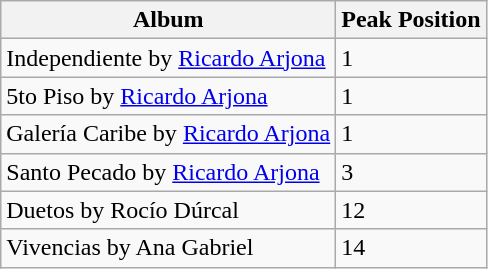<table class="wikitable">
<tr>
<th>Album</th>
<th>Peak Position</th>
</tr>
<tr>
<td>Independiente by <a href='#'>Ricardo Arjona</a></td>
<td>1</td>
</tr>
<tr>
<td>5to Piso by <a href='#'>Ricardo Arjona</a></td>
<td>1</td>
</tr>
<tr>
<td>Galería Caribe by <a href='#'>Ricardo Arjona</a></td>
<td>1</td>
</tr>
<tr>
<td>Santo Pecado by <a href='#'>Ricardo Arjona</a></td>
<td>3</td>
</tr>
<tr>
<td>Duetos by Rocío Dúrcal</td>
<td>12</td>
</tr>
<tr>
<td>Vivencias by Ana Gabriel</td>
<td>14</td>
</tr>
</table>
